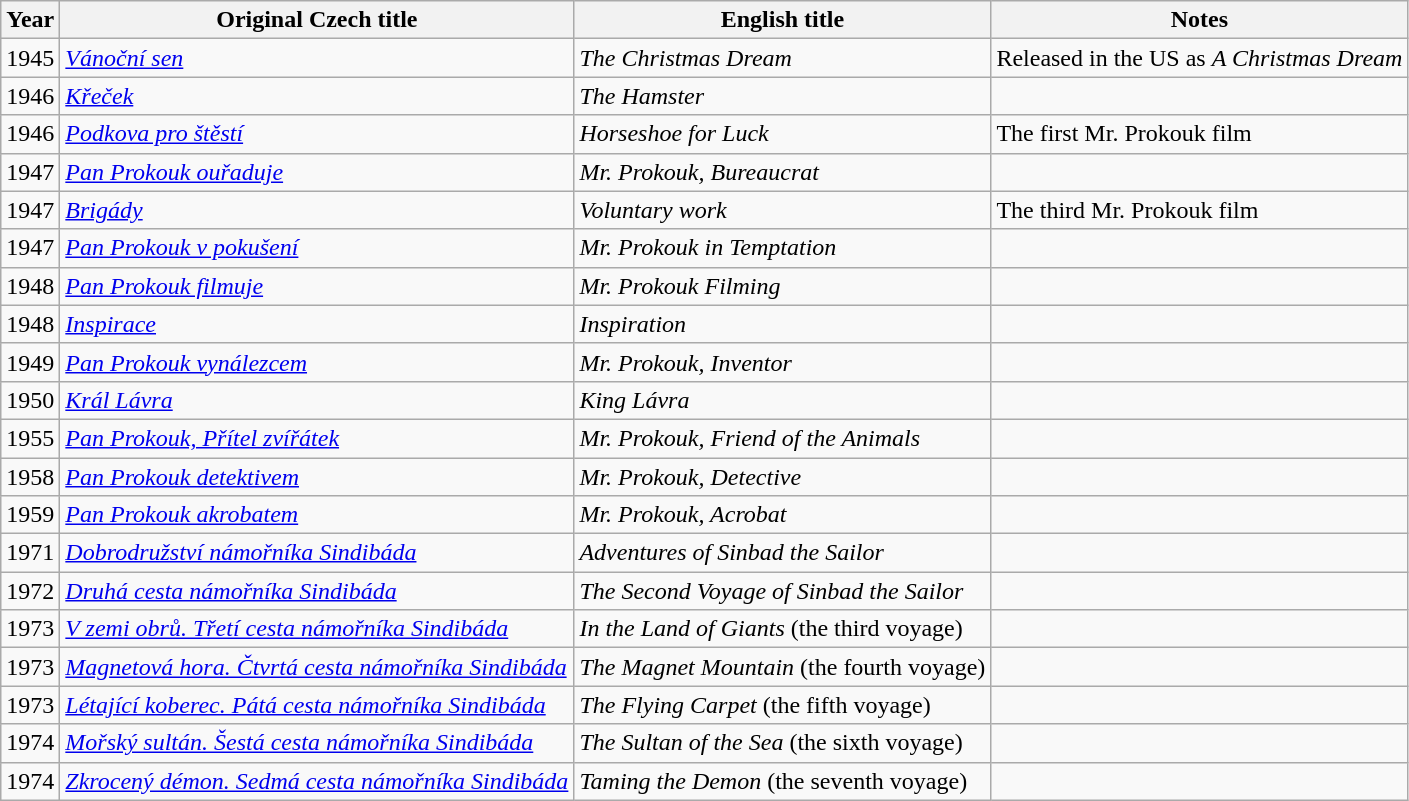<table class="wikitable sortable">
<tr>
<th>Year</th>
<th>Original Czech title</th>
<th>English title</th>
<th>Notes</th>
</tr>
<tr>
<td>1945</td>
<td><em><a href='#'>Vánoční sen</a></em></td>
<td><em>The Christmas Dream</em></td>
<td>Released in the US as <em>A Christmas Dream</em></td>
</tr>
<tr>
<td>1946</td>
<td><em><a href='#'>Křeček</a></em></td>
<td><em>The Hamster</em></td>
<td></td>
</tr>
<tr>
<td>1946</td>
<td><em><a href='#'>Podkova pro štěstí</a></em></td>
<td><em>Horseshoe for Luck</em></td>
<td>The first Mr. Prokouk film</td>
</tr>
<tr>
<td>1947</td>
<td><em><a href='#'>Pan Prokouk ouřaduje</a></em></td>
<td><em>Mr. Prokouk, Bureaucrat</em></td>
<td></td>
</tr>
<tr>
<td>1947</td>
<td><em><a href='#'>Brigády</a></em></td>
<td><em>Voluntary work</em></td>
<td>The third Mr. Prokouk film</td>
</tr>
<tr>
<td>1947</td>
<td><em><a href='#'>Pan Prokouk v pokušení</a></em></td>
<td><em>Mr. Prokouk in Temptation</em></td>
<td></td>
</tr>
<tr>
<td>1948</td>
<td><em><a href='#'>Pan Prokouk filmuje</a></em></td>
<td><em>Mr. Prokouk Filming</em></td>
<td></td>
</tr>
<tr>
<td>1948</td>
<td><em><a href='#'>Inspirace</a></em></td>
<td><em>Inspiration</em></td>
<td></td>
</tr>
<tr>
<td>1949</td>
<td><em><a href='#'>Pan Prokouk vynálezcem</a></em></td>
<td><em>Mr. Prokouk, Inventor</em></td>
<td></td>
</tr>
<tr>
<td>1950</td>
<td><em><a href='#'>Král Lávra</a></em></td>
<td><em>King Lávra</em></td>
<td></td>
</tr>
<tr>
<td>1955</td>
<td><em><a href='#'>Pan Prokouk, Přítel zvířátek</a></em></td>
<td><em>Mr. Prokouk, Friend of the Animals</em></td>
<td></td>
</tr>
<tr>
<td>1958</td>
<td><em><a href='#'>Pan Prokouk detektivem</a></em></td>
<td><em>Mr. Prokouk, Detective</em></td>
<td></td>
</tr>
<tr>
<td>1959</td>
<td><em><a href='#'>Pan Prokouk akrobatem</a></em></td>
<td><em>Mr. Prokouk, Acrobat</em></td>
<td></td>
</tr>
<tr>
<td>1971</td>
<td><em><a href='#'>Dobrodružství námořníka Sindibáda</a></em></td>
<td><em>Adventures of Sinbad the Sailor</em></td>
<td></td>
</tr>
<tr>
<td>1972</td>
<td><em><a href='#'>Druhá cesta námořníka Sindibáda</a></em></td>
<td><em>The Second Voyage of Sinbad the Sailor</em></td>
<td></td>
</tr>
<tr>
<td>1973</td>
<td><em><a href='#'>V zemi obrů. Třetí cesta námořníka Sindibáda</a></em></td>
<td><em>In the Land of Giants</em> (the third voyage)</td>
<td></td>
</tr>
<tr>
<td>1973</td>
<td><em><a href='#'>Magnetová hora. Čtvrtá cesta námořníka Sindibáda</a></em></td>
<td><em>The Magnet Mountain</em> (the fourth voyage)</td>
<td></td>
</tr>
<tr>
<td>1973</td>
<td><em><a href='#'>Létající koberec. Pátá cesta námořníka Sindibáda</a></em></td>
<td><em>The Flying Carpet</em> (the fifth voyage)</td>
<td></td>
</tr>
<tr>
<td>1974</td>
<td><em><a href='#'>Mořský sultán. Šestá cesta námořníka Sindibáda</a></em></td>
<td><em>The Sultan of the Sea</em> (the sixth voyage)</td>
<td></td>
</tr>
<tr>
<td>1974</td>
<td><em><a href='#'>Zkrocený démon. Sedmá cesta námořníka Sindibáda</a></em></td>
<td><em>Taming the Demon</em> (the seventh voyage)</td>
<td></td>
</tr>
</table>
